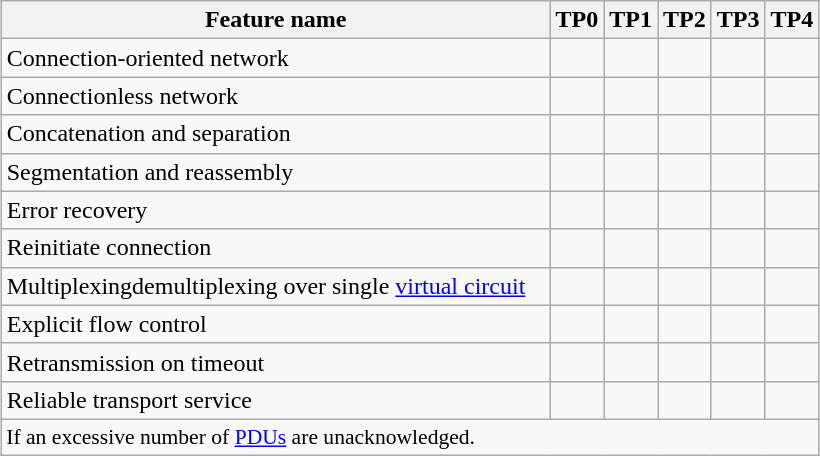<table class="wikitable" style="margin:0 auto;">
<tr>
<th>Feature name</th>
<th>TP0</th>
<th>TP1</th>
<th>TP2</th>
<th>TP3</th>
<th>TP4</th>
</tr>
<tr>
<td>Connection-oriented network</td>
<td></td>
<td></td>
<td></td>
<td></td>
<td></td>
</tr>
<tr>
<td>Connectionless network</td>
<td></td>
<td></td>
<td></td>
<td></td>
<td></td>
</tr>
<tr>
<td>Concatenation and separation</td>
<td></td>
<td></td>
<td></td>
<td></td>
<td></td>
</tr>
<tr>
<td>Segmentation and reassembly</td>
<td></td>
<td></td>
<td></td>
<td></td>
<td></td>
</tr>
<tr>
<td>Error recovery</td>
<td></td>
<td></td>
<td></td>
<td></td>
<td></td>
</tr>
<tr>
<td>Reinitiate connection</td>
<td></td>
<td></td>
<td></td>
<td></td>
<td></td>
</tr>
<tr>
<td style="padding-right:1.0em;">Multiplexingdemultiplexing over single <a href='#'>virtual circuit</a></td>
<td></td>
<td></td>
<td></td>
<td></td>
<td></td>
</tr>
<tr>
<td>Explicit flow control</td>
<td></td>
<td></td>
<td></td>
<td></td>
<td></td>
</tr>
<tr>
<td>Retransmission on timeout</td>
<td></td>
<td></td>
<td></td>
<td></td>
<td></td>
</tr>
<tr>
<td>Reliable transport service</td>
<td></td>
<td></td>
<td></td>
<td></td>
<td></td>
</tr>
<tr>
<td colspan="6" style="font-size:90%;"> If an excessive number of <a href='#'>PDUs</a> are unacknowledged.</td>
</tr>
</table>
